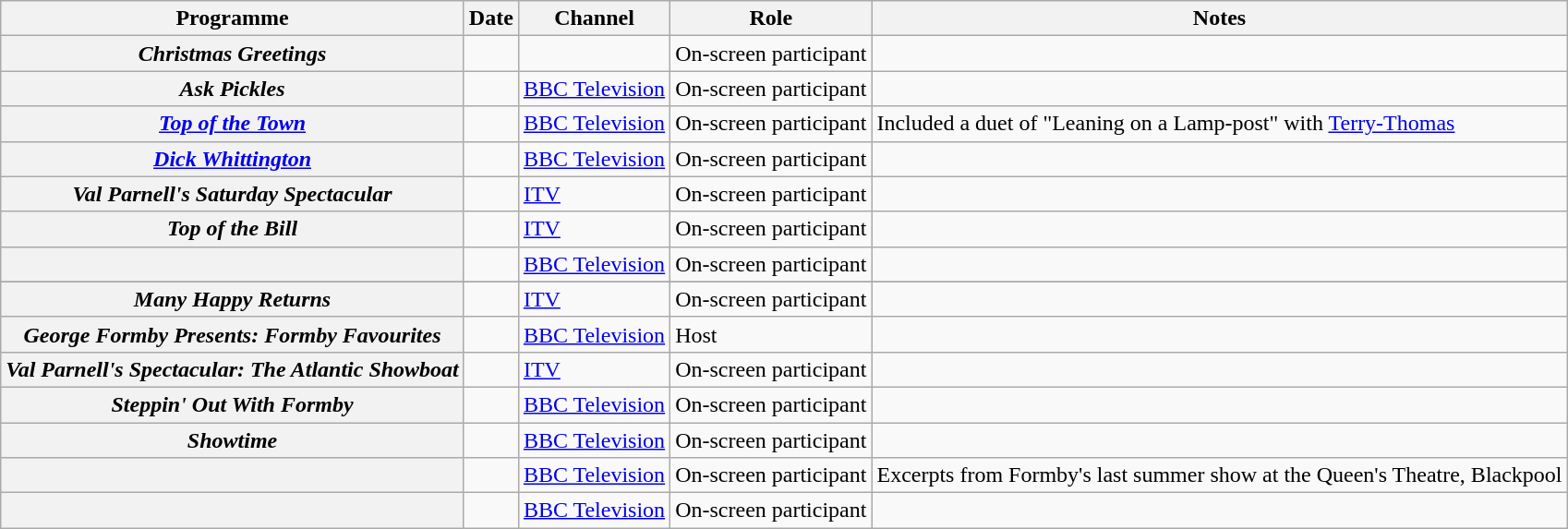<table class="wikitable plainrowheaders sortable" style="margin-right: 0;">
<tr>
<th scope="col">Programme</th>
<th scope="col">Date</th>
<th scope="col">Channel</th>
<th scope="col">Role</th>
<th scope="col" class="unsortable">Notes</th>
</tr>
<tr>
<th scope="row"><em>Christmas Greetings</em></th>
<td></td>
<td></td>
<td>On-screen participant</td>
<td></td>
</tr>
<tr>
<th scope="row"><em>Ask Pickles</em></th>
<td></td>
<td><a href='#'>BBC Television</a></td>
<td>On-screen participant</td>
<td></td>
</tr>
<tr>
<th scope="row"><em><a href='#'>Top of the Town</a></em></th>
<td></td>
<td><a href='#'>BBC Television</a></td>
<td>On-screen participant</td>
<td>Included a duet of "Leaning on a Lamp-post" with <a href='#'>Terry-Thomas</a></td>
</tr>
<tr>
<th scope="row"><em><a href='#'>Dick Whittington</a></em></th>
<td></td>
<td><a href='#'>BBC Television</a></td>
<td>On-screen participant</td>
<td></td>
</tr>
<tr>
<th scope="row"><em>Val Parnell's Saturday Spectacular</em></th>
<td></td>
<td><a href='#'>ITV</a></td>
<td>On-screen participant</td>
<td></td>
</tr>
<tr>
<th scope="row"><em>Top of the Bill</em></th>
<td></td>
<td><a href='#'>ITV</a></td>
<td>On-screen participant</td>
<td></td>
</tr>
<tr>
<th scope="row"></th>
<td></td>
<td><a href='#'>BBC Television</a></td>
<td>On-screen participant</td>
<td></td>
</tr>
<tr>
</tr>
<tr>
<th scope="row"><em>Many Happy Returns</em></th>
<td></td>
<td><a href='#'>ITV</a></td>
<td>On-screen participant</td>
<td></td>
</tr>
<tr>
<th scope="row"><em>George Formby Presents: Formby Favourites</em></th>
<td></td>
<td><a href='#'>BBC Television</a></td>
<td>Host</td>
<td></td>
</tr>
<tr>
<th scope="row"><em>Val Parnell's Spectacular: The Atlantic Showboat</em></th>
<td></td>
<td><a href='#'>ITV</a></td>
<td>On-screen participant</td>
<td></td>
</tr>
<tr>
<th scope="row"><em>Steppin' Out With Formby</em></th>
<td></td>
<td><a href='#'>BBC Television</a></td>
<td>On-screen participant</td>
<td></td>
</tr>
<tr>
<th scope="row"><em>Showtime</em></th>
<td></td>
<td><a href='#'>BBC Television</a></td>
<td>On-screen participant</td>
<td></td>
</tr>
<tr>
<th scope="row"></th>
<td></td>
<td><a href='#'>BBC Television</a></td>
<td>On-screen participant</td>
<td>Excerpts from Formby's last summer show at the Queen's Theatre, Blackpool</td>
</tr>
<tr>
<th scope="row"></th>
<td></td>
<td><a href='#'>BBC Television</a></td>
<td>On-screen participant</td>
<td></td>
</tr>
</table>
